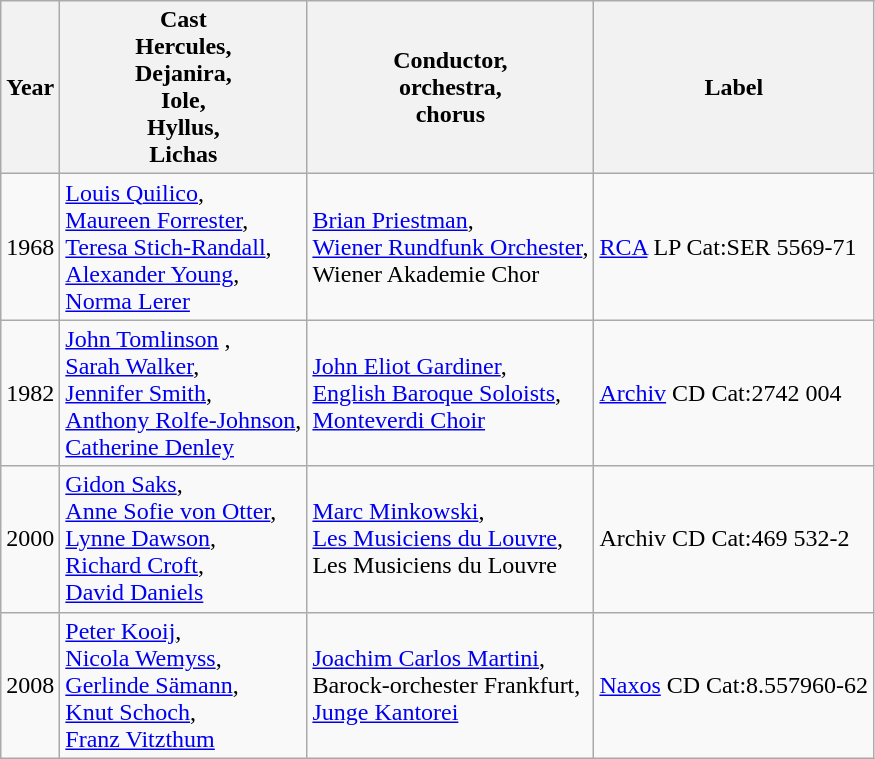<table class="wikitable">
<tr>
<th>Year</th>
<th>Cast<br>Hercules,<br>Dejanira,<br>Iole,<br>Hyllus,<br>Lichas</th>
<th>Conductor,<br>orchestra,<br>chorus</th>
<th>Label</th>
</tr>
<tr>
<td>1968</td>
<td><a href='#'>Louis Quilico</a>,<br><a href='#'>Maureen Forrester</a>,<br><a href='#'>Teresa Stich-Randall</a>,<br><a href='#'>Alexander Young</a>,<br><a href='#'>Norma Lerer</a></td>
<td><a href='#'>Brian Priestman</a>,<br><a href='#'>Wiener Rundfunk Orchester</a>,<br>Wiener Akademie Chor</td>
<td><a href='#'>RCA</a> LP Cat:SER 5569-71</td>
</tr>
<tr>
<td>1982</td>
<td><a href='#'>John Tomlinson</a> ,<br><a href='#'>Sarah Walker</a>,<br><a href='#'>Jennifer Smith</a>,<br><a href='#'>Anthony Rolfe-Johnson</a>,<br><a href='#'>Catherine Denley</a></td>
<td><a href='#'>John Eliot Gardiner</a>,<br><a href='#'>English Baroque Soloists</a>,<br><a href='#'>Monteverdi Choir</a></td>
<td><a href='#'>Archiv</a> CD Cat:2742 004</td>
</tr>
<tr>
<td>2000</td>
<td><a href='#'>Gidon Saks</a>,<br><a href='#'>Anne Sofie von Otter</a>,<br><a href='#'>Lynne Dawson</a>,<br><a href='#'>Richard Croft</a>,<br><a href='#'>David Daniels</a></td>
<td><a href='#'>Marc Minkowski</a>,<br><a href='#'>Les Musiciens du Louvre</a>,<br>Les Musiciens du Louvre</td>
<td>Archiv CD Cat:469 532-2</td>
</tr>
<tr>
<td>2008</td>
<td><a href='#'>Peter Kooij</a>,<br><a href='#'>Nicola Wemyss</a>,<br><a href='#'>Gerlinde Sämann</a>,<br><a href='#'>Knut Schoch</a>,<br><a href='#'>Franz Vitzthum</a></td>
<td><a href='#'>Joachim Carlos Martini</a>,<br>Barock-orchester Frankfurt,<br><a href='#'>Junge Kantorei</a></td>
<td><a href='#'>Naxos</a> CD Cat:8.557960-62</td>
</tr>
</table>
